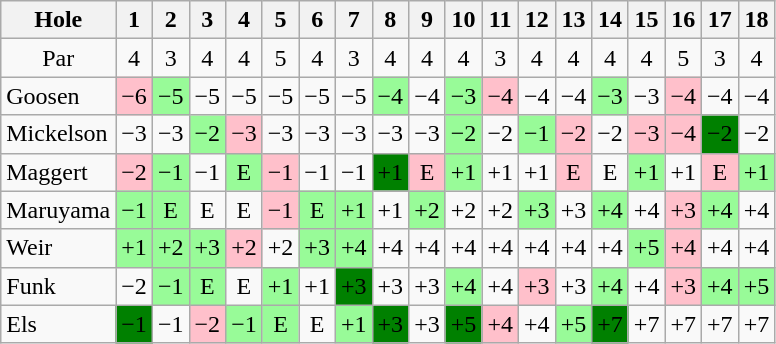<table class="wikitable" style="text-align:center">
<tr>
<th>Hole</th>
<th> 1 </th>
<th> 2 </th>
<th> 3 </th>
<th> 4 </th>
<th> 5 </th>
<th> 6 </th>
<th> 7 </th>
<th> 8 </th>
<th> 9 </th>
<th>10</th>
<th>11</th>
<th>12</th>
<th>13</th>
<th>14</th>
<th>15</th>
<th>16</th>
<th>17</th>
<th>18</th>
</tr>
<tr>
<td>Par</td>
<td>4</td>
<td>3</td>
<td>4</td>
<td>4</td>
<td>5</td>
<td>4</td>
<td>3</td>
<td>4</td>
<td>4</td>
<td>4</td>
<td>3</td>
<td>4</td>
<td>4</td>
<td>4</td>
<td>4</td>
<td>5</td>
<td>3</td>
<td>4</td>
</tr>
<tr>
<td align=left> Goosen</td>
<td style="background: Pink;">−6</td>
<td style="background: PaleGreen;">−5</td>
<td>−5</td>
<td>−5</td>
<td>−5</td>
<td>−5</td>
<td>−5</td>
<td style="background: PaleGreen;">−4</td>
<td>−4</td>
<td style="background: PaleGreen;">−3</td>
<td style="background: Pink;">−4</td>
<td>−4</td>
<td>−4</td>
<td style="background: PaleGreen;">−3</td>
<td>−3</td>
<td style="background: Pink;">−4</td>
<td>−4</td>
<td>−4</td>
</tr>
<tr>
<td align=left> Mickelson</td>
<td>−3</td>
<td>−3</td>
<td style="background: PaleGreen;">−2</td>
<td style="background: Pink;">−3</td>
<td>−3</td>
<td>−3</td>
<td>−3</td>
<td>−3</td>
<td>−3</td>
<td style="background: PaleGreen;">−2</td>
<td>−2</td>
<td style="background: PaleGreen;">−1</td>
<td style="background: Pink;">−2</td>
<td>−2</td>
<td style="background: Pink;">−3</td>
<td style="background: Pink;">−4</td>
<td style="background: Green;">−2</td>
<td>−2</td>
</tr>
<tr>
<td align=left> Maggert</td>
<td style="background: Pink;">−2</td>
<td style="background: PaleGreen;">−1</td>
<td>−1</td>
<td style="background: PaleGreen;">E</td>
<td style="background: Pink;">−1</td>
<td>−1</td>
<td>−1</td>
<td style="background: Green;">+1</td>
<td style="background: Pink;">E</td>
<td style="background: PaleGreen;">+1</td>
<td>+1</td>
<td>+1</td>
<td style="background: Pink;">E</td>
<td>E</td>
<td style="background: PaleGreen;">+1</td>
<td>+1</td>
<td style="background: Pink;">E</td>
<td style="background: PaleGreen;">+1</td>
</tr>
<tr>
<td align=left> Maruyama</td>
<td style="background: PaleGreen;">−1</td>
<td style="background: PaleGreen;">E</td>
<td>E</td>
<td>E</td>
<td style="background: Pink;">−1</td>
<td style="background: PaleGreen;">E</td>
<td style="background: PaleGreen;">+1</td>
<td>+1</td>
<td style="background: PaleGreen;">+2</td>
<td>+2</td>
<td>+2</td>
<td style="background: PaleGreen;">+3</td>
<td>+3</td>
<td style="background: PaleGreen;">+4</td>
<td>+4</td>
<td style="background: Pink;">+3</td>
<td style="background: PaleGreen;">+4</td>
<td>+4</td>
</tr>
<tr>
<td align=left> Weir</td>
<td style="background: PaleGreen;">+1</td>
<td style="background: PaleGreen;">+2</td>
<td style="background: PaleGreen;">+3</td>
<td style="background: Pink;">+2</td>
<td>+2</td>
<td style="background: PaleGreen;">+3</td>
<td style="background: PaleGreen;">+4</td>
<td>+4</td>
<td>+4</td>
<td>+4</td>
<td>+4</td>
<td>+4</td>
<td>+4</td>
<td>+4</td>
<td style="background: PaleGreen;">+5</td>
<td style="background: Pink;">+4</td>
<td>+4</td>
<td>+4</td>
</tr>
<tr>
<td align=left> Funk</td>
<td>−2</td>
<td style="background: PaleGreen;">−1</td>
<td style="background: PaleGreen;">E</td>
<td>E</td>
<td style="background: PaleGreen;">+1</td>
<td>+1</td>
<td style="background: Green;">+3</td>
<td>+3</td>
<td>+3</td>
<td style="background: PaleGreen;">+4</td>
<td>+4</td>
<td style="background: Pink;">+3</td>
<td>+3</td>
<td style="background: PaleGreen;">+4</td>
<td>+4</td>
<td style="background: Pink;">+3</td>
<td style="background: PaleGreen;">+4</td>
<td style="background: PaleGreen;">+5</td>
</tr>
<tr>
<td align=left> Els</td>
<td style="background: Green;">−1</td>
<td>−1</td>
<td style="background: Pink;">−2</td>
<td style="background: PaleGreen;">−1</td>
<td style="background: PaleGreen;">E</td>
<td>E</td>
<td style="background: PaleGreen;">+1</td>
<td style="background: Green;">+3</td>
<td>+3</td>
<td style="background: Green;">+5</td>
<td style="background: Pink;">+4</td>
<td>+4</td>
<td style="background: PaleGreen;">+5</td>
<td style="background: Green;">+7</td>
<td>+7</td>
<td>+7</td>
<td>+7</td>
<td>+7</td>
</tr>
</table>
